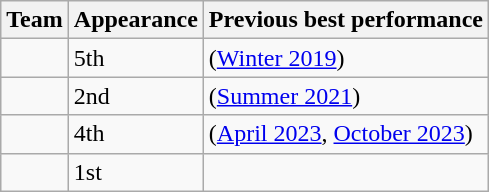<table class="wikitable sortable">
<tr>
<th>Team</th>
<th data-sort-type="number">Appearance</th>
<th>Previous best performance</th>
</tr>
<tr>
<td></td>
<td>5th</td>
<td><strong></strong> (<a href='#'>Winter 2019</a>)</td>
</tr>
<tr>
<td></td>
<td>2nd</td>
<td><strong></strong> (<a href='#'>Summer 2021</a>)</td>
</tr>
<tr>
<td></td>
<td>4th</td>
<td> (<a href='#'>April 2023</a>, <a href='#'>October 2023</a>)</td>
</tr>
<tr>
<td></td>
<td>1st</td>
<td><em></em></td>
</tr>
</table>
